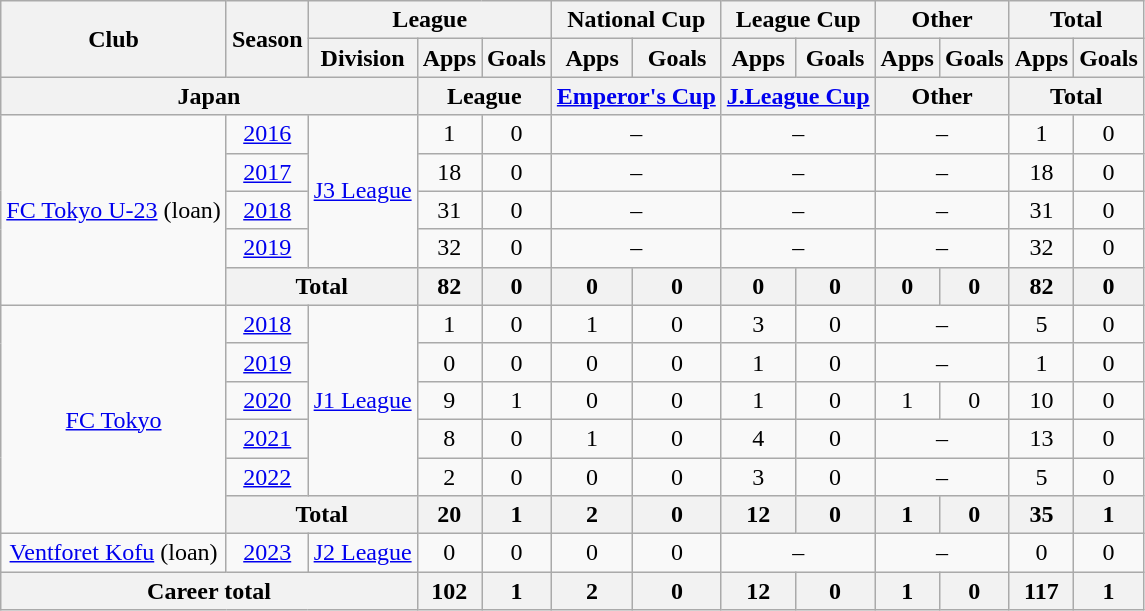<table class="wikitable" style="text-align: center">
<tr>
<th rowspan="2">Club</th>
<th rowspan="2">Season</th>
<th colspan="3">League</th>
<th colspan="2">National Cup</th>
<th colspan="2">League Cup</th>
<th colspan="2">Other</th>
<th colspan="2">Total</th>
</tr>
<tr>
<th>Division</th>
<th>Apps</th>
<th>Goals</th>
<th>Apps</th>
<th>Goals</th>
<th>Apps</th>
<th>Goals</th>
<th>Apps</th>
<th>Goals</th>
<th>Apps</th>
<th>Goals</th>
</tr>
<tr>
<th colspan=3>Japan</th>
<th colspan=2>League</th>
<th colspan=2><a href='#'>Emperor's Cup</a></th>
<th colspan=2><a href='#'>J.League Cup</a></th>
<th colspan=2>Other</th>
<th colspan=2>Total</th>
</tr>
<tr>
<td rowspan="5"><a href='#'>FC Tokyo U-23</a> (loan)</td>
<td><a href='#'>2016</a></td>
<td rowspan="4"><a href='#'>J3 League</a></td>
<td>1</td>
<td>0</td>
<td colspan="2">–</td>
<td colspan="2">–</td>
<td colspan="2">–</td>
<td>1</td>
<td>0</td>
</tr>
<tr>
<td><a href='#'>2017</a></td>
<td>18</td>
<td>0</td>
<td colspan="2">–</td>
<td colspan="2">–</td>
<td colspan="2">–</td>
<td>18</td>
<td>0</td>
</tr>
<tr>
<td><a href='#'>2018</a></td>
<td>31</td>
<td>0</td>
<td colspan="2">–</td>
<td colspan="2">–</td>
<td colspan="2">–</td>
<td>31</td>
<td>0</td>
</tr>
<tr>
<td><a href='#'>2019</a></td>
<td>32</td>
<td>0</td>
<td colspan="2">–</td>
<td colspan="2">–</td>
<td colspan="2">–</td>
<td>32</td>
<td>0</td>
</tr>
<tr>
<th colspan="2">Total</th>
<th>82</th>
<th>0</th>
<th>0</th>
<th>0</th>
<th>0</th>
<th>0</th>
<th>0</th>
<th>0</th>
<th>82</th>
<th>0</th>
</tr>
<tr>
<td rowspan="6"><a href='#'>FC Tokyo</a></td>
<td><a href='#'>2018</a></td>
<td rowspan="5"><a href='#'>J1 League</a></td>
<td>1</td>
<td>0</td>
<td>1</td>
<td>0</td>
<td>3</td>
<td>0</td>
<td colspan="2">–</td>
<td>5</td>
<td>0</td>
</tr>
<tr>
<td><a href='#'>2019</a></td>
<td>0</td>
<td>0</td>
<td>0</td>
<td>0</td>
<td>1</td>
<td>0</td>
<td colspan="2">–</td>
<td>1</td>
<td>0</td>
</tr>
<tr>
<td><a href='#'>2020</a></td>
<td>9</td>
<td>1</td>
<td>0</td>
<td>0</td>
<td>1</td>
<td>0</td>
<td>1</td>
<td>0</td>
<td>10</td>
<td>0</td>
</tr>
<tr>
<td><a href='#'>2021</a></td>
<td>8</td>
<td>0</td>
<td>1</td>
<td>0</td>
<td>4</td>
<td>0</td>
<td colspan="2">–</td>
<td>13</td>
<td>0</td>
</tr>
<tr>
<td><a href='#'>2022</a></td>
<td>2</td>
<td>0</td>
<td>0</td>
<td>0</td>
<td>3</td>
<td>0</td>
<td colspan="2">–</td>
<td>5</td>
<td>0</td>
</tr>
<tr>
<th colspan="2">Total</th>
<th>20</th>
<th>1</th>
<th>2</th>
<th>0</th>
<th>12</th>
<th>0</th>
<th>1</th>
<th>0</th>
<th>35</th>
<th>1</th>
</tr>
<tr>
<td><a href='#'>Ventforet Kofu</a> (loan)</td>
<td><a href='#'>2023</a></td>
<td><a href='#'>J2 League</a></td>
<td>0</td>
<td>0</td>
<td>0</td>
<td>0</td>
<td colspan="2">–</td>
<td colspan="2">–</td>
<td>0</td>
<td>0</td>
</tr>
<tr>
<th colspan=3>Career total</th>
<th>102</th>
<th>1</th>
<th>2</th>
<th>0</th>
<th>12</th>
<th>0</th>
<th>1</th>
<th>0</th>
<th>117</th>
<th>1</th>
</tr>
</table>
